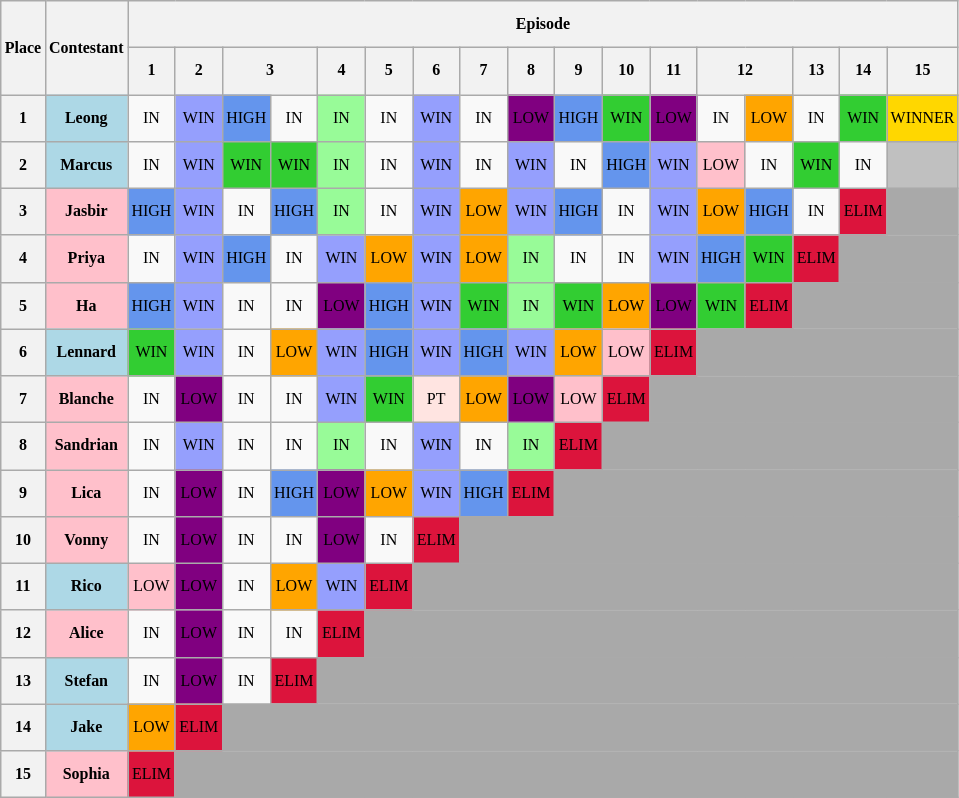<table class="wikitable" style="text-align: center; font-size: 8pt; line-height:26px;">
<tr>
<th rowspan="2">Place</th>
<th rowspan="2">Contestant</th>
<th colspan="17">Episode</th>
</tr>
<tr>
<th>1</th>
<th>2</th>
<th colspan="2">3</th>
<th>4</th>
<th>5</th>
<th>6</th>
<th>7</th>
<th>8</th>
<th>9</th>
<th>10</th>
<th>11</th>
<th colspan="2">12</th>
<th>13</th>
<th>14</th>
<th>15</th>
</tr>
<tr>
<th>1</th>
<th style="background:lightblue;">Leong</th>
<td>IN</td>
<td style="background:#959FFD">WIN</td>
<td style="background:cornflowerblue">HIGH</td>
<td>IN</td>
<td style="background:palegreen">IN</td>
<td>IN</td>
<td style="background:#959FFD">WIN</td>
<td>IN</td>
<td style="background:purple">LOW</td>
<td style="background:cornflowerblue">HIGH</td>
<td style="background:limegreen">WIN</td>
<td style="background:purple">LOW</td>
<td>IN</td>
<td style="background:orange">LOW</td>
<td>IN</td>
<td style="background:limegreen">WIN</td>
<td style="background:gold;">WINNER</td>
</tr>
<tr>
<th>2</th>
<th style="background:lightblue;">Marcus</th>
<td>IN</td>
<td style="background:#959FFD">WIN</td>
<td style="background:limegreen">WIN</td>
<td style="background:limegreen">WIN</td>
<td style="background:palegreen">IN</td>
<td>IN</td>
<td style="background:#959FFD">WIN</td>
<td>IN</td>
<td style="background:#959FFD">WIN</td>
<td>IN</td>
<td style="background:cornflowerblue">HIGH</td>
<td style="background:#959FFD">WIN</td>
<td style="background:pink">LOW</td>
<td>IN</td>
<td style="background:limegreen">WIN</td>
<td>IN</td>
<td style="background:silver;"></td>
</tr>
<tr>
<th>3</th>
<th style="background:pink;">Jasbir</th>
<td style="background:cornflowerblue">HIGH</td>
<td style="background:#959FFD">WIN</td>
<td>IN</td>
<td style="background:cornflowerblue">HIGH</td>
<td style="background:palegreen">IN</td>
<td>IN</td>
<td style="background:#959FFD">WIN</td>
<td style="background:orange">LOW</td>
<td style="background:#959FFD">WIN</td>
<td style="background:cornflowerblue">HIGH</td>
<td>IN</td>
<td style="background:#959FFD">WIN</td>
<td style="background:orange">LOW</td>
<td style="background:cornflowerblue">HIGH</td>
<td>IN</td>
<td style="background:crimson">ELIM</td>
<td style="background:darkgrey"></td>
</tr>
<tr>
<th>4</th>
<th style="background:pink;">Priya</th>
<td>IN</td>
<td style="background:#959FFD">WIN</td>
<td style="background:cornflowerblue">HIGH</td>
<td>IN</td>
<td style="background:#959FFD">WIN</td>
<td style="background:orange">LOW</td>
<td style="background:#959FFD">WIN</td>
<td style="background:orange">LOW</td>
<td style="background:palegreen">IN</td>
<td>IN</td>
<td>IN</td>
<td style="background:#959FFD">WIN</td>
<td style="background:cornflowerblue">HIGH</td>
<td style="background:limegreen">WIN</td>
<td style="background:crimson">ELIM</td>
<td colspan="2" style="background:darkgrey"></td>
</tr>
<tr>
<th>5</th>
<th style="background:pink;">Ha</th>
<td style="background:cornflowerblue">HIGH</td>
<td style="background:#959FFD">WIN</td>
<td>IN</td>
<td>IN</td>
<td style="background:purple">LOW</td>
<td style="background:cornflowerblue">HIGH</td>
<td style="background:#959FFD">WIN</td>
<td style="background:limegreen">WIN</td>
<td style="background:palegreen">IN</td>
<td style="background:limegreen">WIN</td>
<td style="background:orange">LOW</td>
<td style="background:purple">LOW</td>
<td style="background:limegreen">WIN</td>
<td style="background:crimson">ELIM</td>
<td colspan="3" style="background:darkgrey"></td>
</tr>
<tr>
<th>6</th>
<th style="background:lightblue">Lennard</th>
<td style="background:limegreen">WIN</td>
<td style="background:#959FFD">WIN</td>
<td>IN</td>
<td style="background:orange">LOW</td>
<td style="background:#959FFD">WIN</td>
<td style="background:cornflowerblue">HIGH</td>
<td style="background:#959FFD">WIN</td>
<td style="background:cornflowerblue">HIGH</td>
<td style="background:#959FFD">WIN</td>
<td style="background:orange">LOW</td>
<td style="background:pink">LOW</td>
<td style="background:crimson">ELIM</td>
<td colspan="5" style="background:darkgrey"></td>
</tr>
<tr>
<th>7</th>
<th style="background:pink">Blanche</th>
<td>IN</td>
<td style="background:purple">LOW</td>
<td>IN</td>
<td>IN</td>
<td style="background:#959FFD">WIN</td>
<td style="background:limegreen">WIN</td>
<td style="background:mistyrose">PT</td>
<td style="background:orange">LOW</td>
<td style="background:purple">LOW</td>
<td style="background:pink">LOW</td>
<td style="background:crimson">ELIM</td>
<td colspan="6" style="background:darkgrey"></td>
</tr>
<tr>
<th>8</th>
<th style="background:pink">Sandrian</th>
<td>IN</td>
<td style="background:#959FFD">WIN</td>
<td>IN</td>
<td>IN</td>
<td style="background:palegreen">IN</td>
<td>IN</td>
<td style="background:#959FFD">WIN</td>
<td>IN</td>
<td style="background:palegreen">IN</td>
<td style="background:crimson">ELIM</td>
<td colspan="7" style="background:darkgrey"></td>
</tr>
<tr>
<th>9</th>
<th style="background:pink">Lica</th>
<td>IN</td>
<td style="background:purple">LOW</td>
<td>IN</td>
<td style="background:cornflowerblue">HIGH</td>
<td style="background:purple">LOW</td>
<td style="background:orange">LOW</td>
<td style="background:#959FFD">WIN</td>
<td style="background:cornflowerblue">HIGH</td>
<td style="background:crimson">ELIM</td>
<td colspan="8" style="background:darkgrey"></td>
</tr>
<tr>
<th>10</th>
<th style="background:pink">Vonny</th>
<td>IN</td>
<td style="background:purple">LOW</td>
<td>IN</td>
<td>IN</td>
<td style="background:purple">LOW</td>
<td>IN</td>
<td style="background:crimson">ELIM</td>
<td colspan="10" style="background:darkgrey"></td>
</tr>
<tr>
<th>11</th>
<th style="background:lightblue">Rico</th>
<td style="background:pink">LOW</td>
<td style="background:purple">LOW</td>
<td>IN</td>
<td style="background:orange">LOW</td>
<td style="background:#959FFD">WIN</td>
<td style="background:crimson">ELIM</td>
<td colspan="11" style="background:darkgrey"></td>
</tr>
<tr>
<th>12</th>
<th style="background:pink">Alice</th>
<td>IN</td>
<td style="background:purple">LOW</td>
<td>IN</td>
<td>IN</td>
<td style="background:crimson">ELIM</td>
<td colspan="12" style="background:darkgrey"></td>
</tr>
<tr>
<th>13</th>
<th style="background:lightblue">Stefan</th>
<td>IN</td>
<td style="background:purple">LOW</td>
<td>IN</td>
<td style="background:crimson">ELIM</td>
<td colspan="13" style="background:darkgrey"></td>
</tr>
<tr>
<th>14</th>
<th style="background:lightblue">Jake</th>
<td style="background:orange">LOW</td>
<td style="background:crimson">ELIM</td>
<td colspan="15" style="background:darkgrey"></td>
</tr>
<tr>
<th>15</th>
<th style="background:pink">Sophia</th>
<td style="background:crimson">ELIM</td>
<td colspan="16" style="background:darkgrey"></td>
</tr>
</table>
